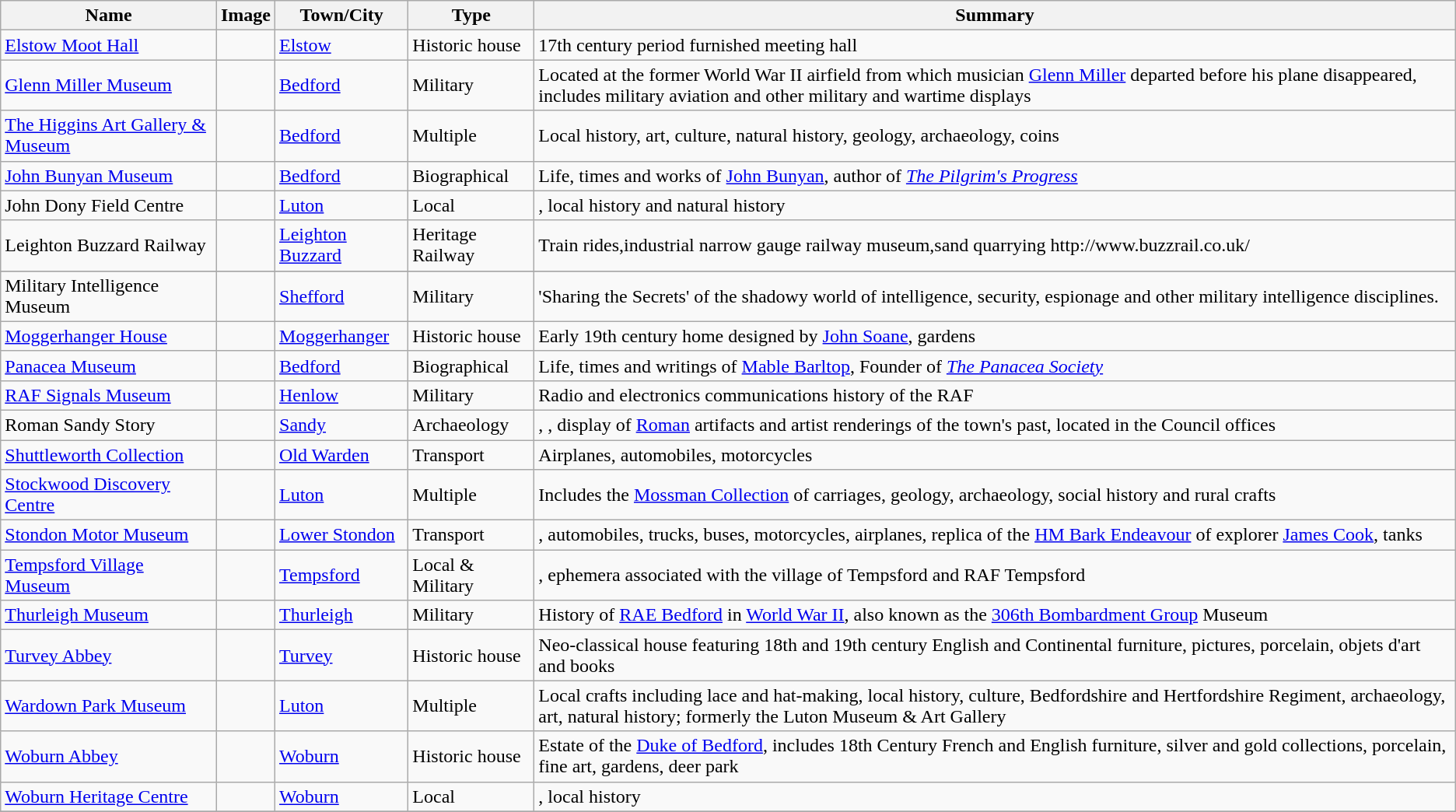<table class="wikitable sortable">
<tr>
<th>Name</th>
<th>Image</th>
<th>Town/City</th>
<th>Type</th>
<th>Summary</th>
</tr>
<tr>
<td><a href='#'>Elstow Moot Hall</a></td>
<td></td>
<td><a href='#'>Elstow</a></td>
<td>Historic house</td>
<td>17th century period furnished meeting hall</td>
</tr>
<tr>
<td><a href='#'>Glenn Miller Museum</a></td>
<td></td>
<td><a href='#'>Bedford</a></td>
<td>Military</td>
<td>Located at the former World War II airfield from which musician <a href='#'>Glenn Miller</a> departed before his plane disappeared, includes military aviation and other military and wartime displays</td>
</tr>
<tr>
<td><a href='#'>The Higgins Art Gallery & Museum</a></td>
<td></td>
<td><a href='#'>Bedford</a></td>
<td>Multiple</td>
<td>Local history, art, culture, natural history, geology, archaeology, coins</td>
</tr>
<tr>
<td><a href='#'>John Bunyan Museum</a></td>
<td></td>
<td><a href='#'>Bedford</a></td>
<td>Biographical</td>
<td>Life, times and works of <a href='#'>John Bunyan</a>, author of <em><a href='#'>The Pilgrim's Progress</a></em></td>
</tr>
<tr>
<td>John Dony Field Centre</td>
<td></td>
<td><a href='#'>Luton</a></td>
<td>Local</td>
<td>, local history and natural history</td>
</tr>
<tr>
<td>Leighton Buzzard Railway</td>
<td></td>
<td><a href='#'>Leighton Buzzard</a></td>
<td>Heritage Railway</td>
<td>Train rides,industrial narrow gauge railway museum,sand quarrying http://www.buzzrail.co.uk/</td>
</tr>
<tr | >
</tr>
<tr>
<td>Military Intelligence Museum</td>
<td></td>
<td><a href='#'>Shefford</a></td>
<td>Military</td>
<td> 'Sharing the Secrets' of the shadowy world of intelligence, security, espionage and other military intelligence disciplines.</td>
</tr>
<tr>
<td><a href='#'>Moggerhanger House</a></td>
<td></td>
<td><a href='#'>Moggerhanger</a></td>
<td>Historic house</td>
<td>Early 19th century home designed by <a href='#'>John Soane</a>, gardens</td>
</tr>
<tr>
<td><a href='#'>Panacea Museum</a></td>
<td></td>
<td><a href='#'>Bedford</a></td>
<td>Biographical</td>
<td>Life, times and writings of <a href='#'>Mable Barltop</a>, Founder of <em><a href='#'>The Panacea Society</a></em></td>
</tr>
<tr>
<td><a href='#'>RAF Signals Museum</a></td>
<td></td>
<td><a href='#'>Henlow</a></td>
<td>Military</td>
<td>Radio and electronics communications history of the RAF</td>
</tr>
<tr>
<td>Roman Sandy Story</td>
<td></td>
<td><a href='#'>Sandy</a></td>
<td>Archaeology</td>
<td>, , display of <a href='#'>Roman</a> artifacts and artist renderings of the town's past, located in the Council offices</td>
</tr>
<tr>
<td><a href='#'>Shuttleworth Collection</a></td>
<td></td>
<td><a href='#'>Old Warden</a></td>
<td>Transport</td>
<td>Airplanes, automobiles, motorcycles</td>
</tr>
<tr>
<td><a href='#'>Stockwood Discovery Centre</a></td>
<td></td>
<td><a href='#'>Luton</a></td>
<td>Multiple</td>
<td>Includes the <a href='#'>Mossman Collection</a> of carriages, geology, archaeology, social history and rural crafts</td>
</tr>
<tr>
<td><a href='#'>Stondon Motor Museum</a></td>
<td></td>
<td><a href='#'>Lower Stondon</a></td>
<td>Transport</td>
<td>, automobiles, trucks, buses, motorcycles, airplanes, replica of the <a href='#'>HM Bark Endeavour</a> of explorer <a href='#'>James Cook</a>, tanks</td>
</tr>
<tr>
<td><a href='#'>Tempsford Village Museum</a></td>
<td></td>
<td><a href='#'>Tempsford</a></td>
<td>Local & Military</td>
<td>, ephemera associated with the village of Tempsford and RAF Tempsford</td>
</tr>
<tr>
<td><a href='#'>Thurleigh Museum</a></td>
<td></td>
<td><a href='#'>Thurleigh</a></td>
<td>Military</td>
<td>History of <a href='#'>RAE Bedford</a> in <a href='#'>World War II</a>, also known as the <a href='#'>306th Bombardment Group</a> Museum</td>
</tr>
<tr>
<td><a href='#'>Turvey Abbey</a></td>
<td></td>
<td><a href='#'>Turvey</a></td>
<td>Historic house</td>
<td>Neo-classical house featuring 18th and 19th century English and Continental furniture, pictures, porcelain, objets d'art and books</td>
</tr>
<tr>
<td><a href='#'>Wardown Park Museum</a></td>
<td></td>
<td><a href='#'>Luton</a></td>
<td>Multiple</td>
<td>Local crafts including lace and hat-making, local history, culture, Bedfordshire and Hertfordshire Regiment, archaeology, art, natural history; formerly the Luton Museum & Art Gallery</td>
</tr>
<tr>
<td><a href='#'>Woburn Abbey</a></td>
<td></td>
<td><a href='#'>Woburn</a></td>
<td>Historic house</td>
<td>Estate of the <a href='#'>Duke of Bedford</a>, includes 18th Century French and English furniture, silver and gold collections, porcelain, fine art, gardens, deer park</td>
</tr>
<tr>
<td><a href='#'>Woburn Heritage Centre</a></td>
<td></td>
<td><a href='#'>Woburn</a></td>
<td>Local</td>
<td>, local history</td>
</tr>
<tr>
</tr>
</table>
